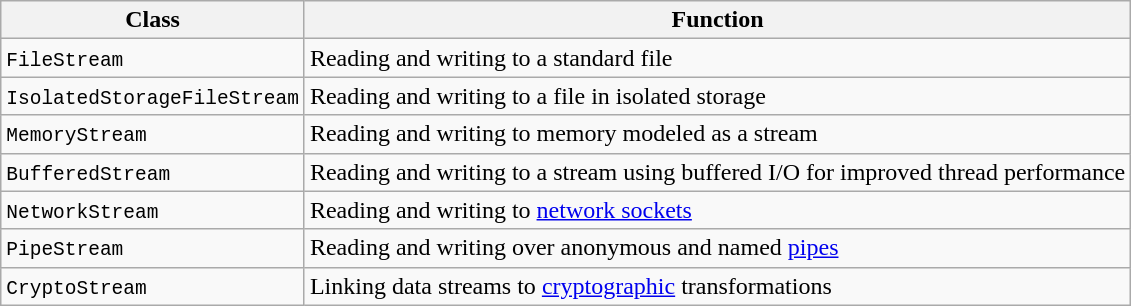<table class="wikitable">
<tr>
<th>Class</th>
<th>Function</th>
</tr>
<tr>
<td><code>FileStream</code></td>
<td>Reading and writing to a standard file</td>
</tr>
<tr>
<td><code>IsolatedStorageFileStream</code></td>
<td>Reading and writing to a file in isolated storage</td>
</tr>
<tr>
<td><code>MemoryStream</code></td>
<td>Reading and writing to memory modeled as a stream</td>
</tr>
<tr>
<td><code>BufferedStream</code></td>
<td>Reading and writing to a stream using buffered I/O for improved thread performance</td>
</tr>
<tr>
<td><code>NetworkStream</code></td>
<td>Reading and writing to <a href='#'>network sockets</a></td>
</tr>
<tr>
<td><code>PipeStream</code></td>
<td>Reading and writing over anonymous and named <a href='#'>pipes</a></td>
</tr>
<tr>
<td><code>CryptoStream</code></td>
<td>Linking data streams to <a href='#'>cryptographic</a> transformations</td>
</tr>
</table>
